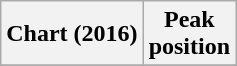<table class="wikitable">
<tr>
<th>Chart (2016)</th>
<th>Peak<br>position</th>
</tr>
<tr>
</tr>
</table>
